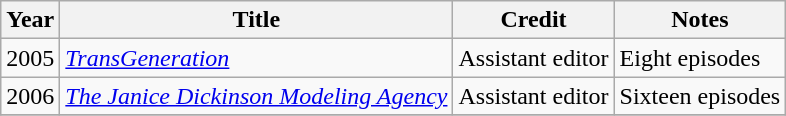<table class="wikitable sortable">
<tr>
<th>Year</th>
<th>Title</th>
<th>Credit</th>
<th class="unsortable">Notes</th>
</tr>
<tr>
<td>2005</td>
<td><em><a href='#'>TransGeneration</a></em></td>
<td>Assistant editor</td>
<td>Eight episodes</td>
</tr>
<tr>
<td>2006</td>
<td><em><a href='#'>The Janice Dickinson Modeling Agency</a></em></td>
<td>Assistant editor</td>
<td>Sixteen episodes</td>
</tr>
<tr>
</tr>
</table>
